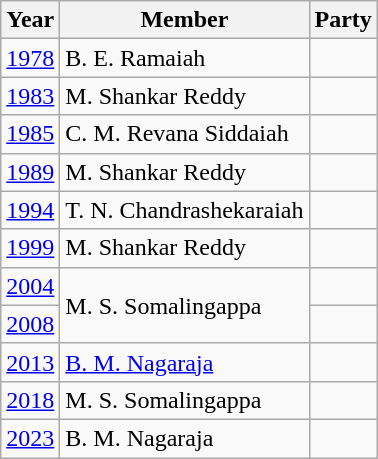<table class="wikitable sortable">
<tr>
<th>Year</th>
<th>Member</th>
<th colspan="2">Party</th>
</tr>
<tr>
<td><a href='#'>1978</a></td>
<td>B. E. Ramaiah</td>
<td></td>
</tr>
<tr>
<td><a href='#'>1983</a></td>
<td>M. Shankar Reddy</td>
<td></td>
</tr>
<tr>
<td><a href='#'>1985</a></td>
<td>C. M. Revana Siddaiah</td>
<td></td>
</tr>
<tr>
<td><a href='#'>1989</a></td>
<td>M. Shankar Reddy</td>
<td></td>
</tr>
<tr>
<td><a href='#'>1994</a></td>
<td>T. N. Chandrashekaraiah</td>
<td></td>
</tr>
<tr>
<td><a href='#'>1999</a></td>
<td>M. Shankar Reddy</td>
<td></td>
</tr>
<tr>
<td><a href='#'>2004</a></td>
<td rowspan=2>M. S. Somalingappa</td>
<td></td>
</tr>
<tr>
<td><a href='#'>2008</a></td>
</tr>
<tr>
<td><a href='#'>2013</a></td>
<td><a href='#'>B. M. Nagaraja</a></td>
<td></td>
</tr>
<tr>
<td><a href='#'>2018</a></td>
<td>M. S. Somalingappa</td>
<td></td>
</tr>
<tr>
<td><a href='#'>2023</a></td>
<td>B. M. Nagaraja</td>
<td></td>
</tr>
</table>
